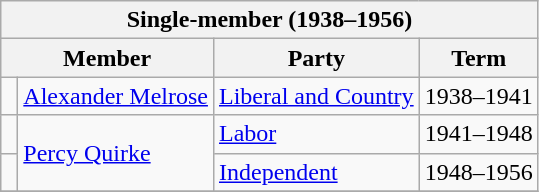<table class="wikitable">
<tr>
<th colspan=4>Single-member (1938–1956)</th>
</tr>
<tr>
<th colspan=2>Member</th>
<th>Party</th>
<th>Term</th>
</tr>
<tr>
<td> </td>
<td><a href='#'>Alexander Melrose</a></td>
<td><a href='#'>Liberal and Country</a></td>
<td>1938–1941</td>
</tr>
<tr>
<td> </td>
<td rowspan=2><a href='#'>Percy Quirke</a></td>
<td><a href='#'>Labor</a></td>
<td>1941–1948</td>
</tr>
<tr>
<td> </td>
<td><a href='#'>Independent</a></td>
<td>1948–1956</td>
</tr>
<tr>
</tr>
</table>
